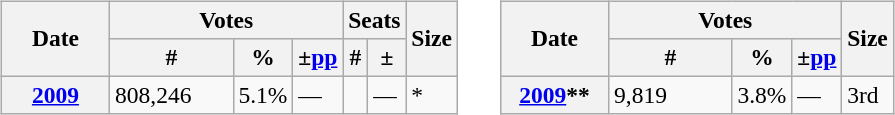<table>
<tr>
<td style="vertical-align:top"><br><table class="wikitable" style="font-size:98%;">
<tr>
<th width="65" rowspan="2">Date</th>
<th colspan="3">Votes</th>
<th colspan="2">Seats</th>
<th rowspan="2">Size</th>
</tr>
<tr>
<th width="75">#</th>
<th>%</th>
<th>±<a href='#'>pp</a></th>
<th>#</th>
<th>±</th>
</tr>
<tr>
<th><a href='#'>2009</a></th>
<td>808,246</td>
<td>5.1%</td>
<td>—</td>
<td style="text-align:center;"></td>
<td>—</td>
<td>*</td>
</tr>
</table>
</td>
<td colwidth="1em"> </td>
<td style="vertical-align:top"><br><table class="wikitable" style="font-size:98%;">
<tr>
<th width="65" rowspan="2">Date</th>
<th colspan="3">Votes</th>
<th rowspan="2">Size</th>
</tr>
<tr>
<th width="75">#</th>
<th>%</th>
<th>±<a href='#'>pp</a></th>
</tr>
<tr>
<th><a href='#'>2009</a>**</th>
<td>9,819</td>
<td>3.8%</td>
<td>—</td>
<td>3rd</td>
</tr>
</table>
</td>
</tr>
</table>
